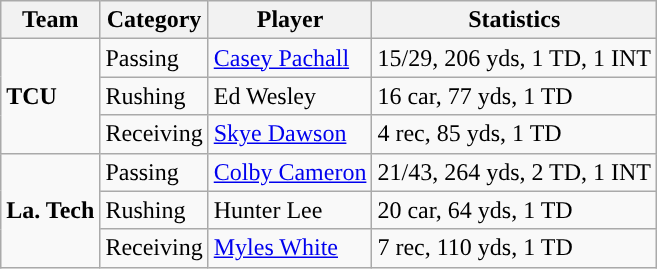<table class="wikitable">
<tr>
<th>Team</th>
<th>Category</th>
<th>Player</th>
<th>Statistics</th>
</tr>
<tr>
<td rowspan=3><strong>TCU</strong></td>
<td>Passing</td>
<td><a href='#'>Casey Pachall</a></td>
<td>15/29, 206 yds, 1 TD, 1 INT</td>
</tr>
<tr>
<td>Rushing</td>
<td>Ed Wesley</td>
<td>16 car, 77 yds, 1 TD</td>
</tr>
<tr>
<td>Receiving</td>
<td><a href='#'>Skye Dawson</a></td>
<td>4 rec, 85 yds, 1 TD</td>
</tr>
<tr>
<td rowspan=3><strong>La. Tech</strong></td>
<td>Passing</td>
<td><a href='#'>Colby Cameron</a></td>
<td>21/43, 264 yds, 2 TD, 1 INT</td>
</tr>
<tr>
<td>Rushing</td>
<td>Hunter Lee</td>
<td>20 car, 64 yds, 1 TD</td>
</tr>
<tr>
<td>Receiving</td>
<td><a href='#'>Myles White</a></td>
<td>7 rec, 110 yds, 1 TD</td>
</tr>
</table>
